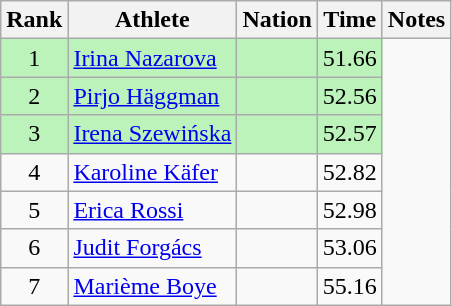<table class="wikitable sortable" style="text-align:center">
<tr>
<th>Rank</th>
<th>Athlete</th>
<th>Nation</th>
<th>Time</th>
<th>Notes</th>
</tr>
<tr style="background:#bbf3bb;">
<td>1</td>
<td align=left><a href='#'>Irina Nazarova</a></td>
<td align=left></td>
<td>51.66</td>
</tr>
<tr style="background:#bbf3bb;">
<td>2</td>
<td align=left><a href='#'>Pirjo Häggman</a></td>
<td align=left></td>
<td>52.56</td>
</tr>
<tr style="background:#bbf3bb;">
<td>3</td>
<td align=left><a href='#'>Irena Szewińska</a></td>
<td align=left></td>
<td>52.57</td>
</tr>
<tr>
<td>4</td>
<td align=left><a href='#'>Karoline Käfer</a></td>
<td align=left></td>
<td>52.82</td>
</tr>
<tr>
<td>5</td>
<td align=left><a href='#'>Erica Rossi</a></td>
<td align=left></td>
<td>52.98</td>
</tr>
<tr>
<td>6</td>
<td align=left><a href='#'>Judit Forgács</a></td>
<td align=left></td>
<td>53.06</td>
</tr>
<tr>
<td>7</td>
<td align=left><a href='#'>Marième Boye</a></td>
<td align=left></td>
<td>55.16</td>
</tr>
</table>
